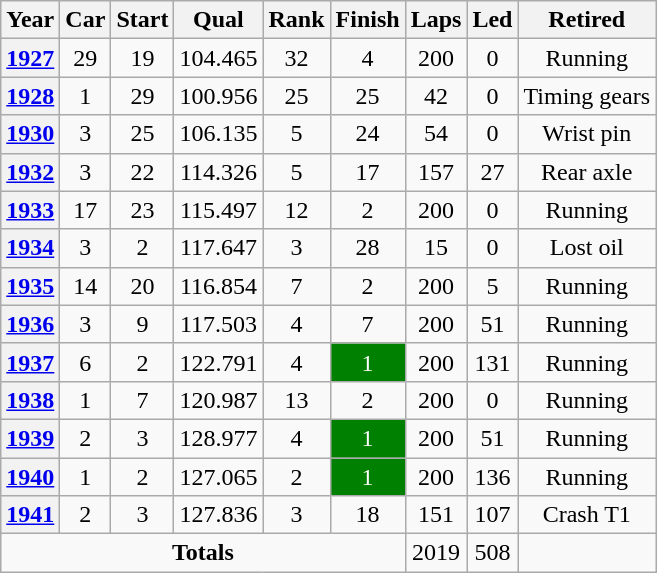<table class="wikitable" style="text-align:center">
<tr>
<th>Year</th>
<th>Car</th>
<th>Start</th>
<th>Qual</th>
<th>Rank</th>
<th>Finish</th>
<th>Laps</th>
<th>Led</th>
<th>Retired</th>
</tr>
<tr>
<th><a href='#'>1927</a></th>
<td>29</td>
<td>19</td>
<td>104.465</td>
<td>32</td>
<td>4</td>
<td>200</td>
<td>0</td>
<td>Running</td>
</tr>
<tr>
<th><a href='#'>1928</a></th>
<td>1</td>
<td>29</td>
<td>100.956</td>
<td>25</td>
<td>25</td>
<td>42</td>
<td>0</td>
<td>Timing gears</td>
</tr>
<tr>
<th><a href='#'>1930</a></th>
<td>3</td>
<td>25</td>
<td>106.135</td>
<td>5</td>
<td>24</td>
<td>54</td>
<td>0</td>
<td>Wrist pin</td>
</tr>
<tr>
<th><a href='#'>1932</a></th>
<td>3</td>
<td>22</td>
<td>114.326</td>
<td>5</td>
<td>17</td>
<td>157</td>
<td>27</td>
<td>Rear axle</td>
</tr>
<tr>
<th><a href='#'>1933</a></th>
<td>17</td>
<td>23</td>
<td>115.497</td>
<td>12</td>
<td>2</td>
<td>200</td>
<td>0</td>
<td>Running</td>
</tr>
<tr>
<th><a href='#'>1934</a></th>
<td>3</td>
<td>2</td>
<td>117.647</td>
<td>3</td>
<td>28</td>
<td>15</td>
<td>0</td>
<td>Lost oil</td>
</tr>
<tr>
<th><a href='#'>1935</a></th>
<td>14</td>
<td>20</td>
<td>116.854</td>
<td>7</td>
<td>2</td>
<td>200</td>
<td>5</td>
<td>Running</td>
</tr>
<tr>
<th><a href='#'>1936</a></th>
<td>3</td>
<td>9</td>
<td>117.503</td>
<td>4</td>
<td>7</td>
<td>200</td>
<td>51</td>
<td>Running</td>
</tr>
<tr>
<th><a href='#'>1937</a></th>
<td>6</td>
<td>2</td>
<td>122.791</td>
<td>4</td>
<td style="background:green;color:white">1</td>
<td>200</td>
<td>131</td>
<td>Running</td>
</tr>
<tr>
<th><a href='#'>1938</a></th>
<td>1</td>
<td>7</td>
<td>120.987</td>
<td>13</td>
<td>2</td>
<td>200</td>
<td>0</td>
<td>Running</td>
</tr>
<tr>
<th><a href='#'>1939</a></th>
<td>2</td>
<td>3</td>
<td>128.977</td>
<td>4</td>
<td style="background:green;color:white">1</td>
<td>200</td>
<td>51</td>
<td>Running</td>
</tr>
<tr>
<th><a href='#'>1940</a></th>
<td>1</td>
<td>2</td>
<td>127.065</td>
<td>2</td>
<td style="background:green;color:white">1</td>
<td>200</td>
<td>136</td>
<td>Running</td>
</tr>
<tr>
<th><a href='#'>1941</a></th>
<td>2</td>
<td>3</td>
<td>127.836</td>
<td>3</td>
<td>18</td>
<td>151</td>
<td>107</td>
<td>Crash T1</td>
</tr>
<tr>
<td colspan=6><strong>Totals</strong></td>
<td>2019</td>
<td>508</td>
<td></td>
</tr>
</table>
